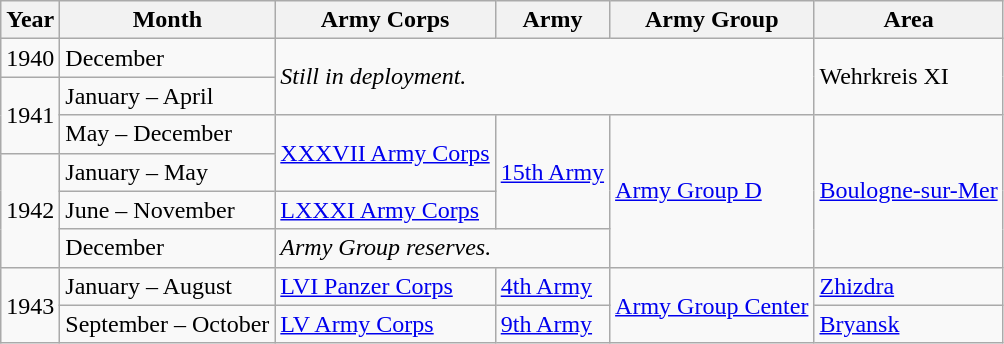<table class="wikitable">
<tr>
<th>Year</th>
<th>Month</th>
<th>Army Corps</th>
<th>Army</th>
<th>Army Group</th>
<th>Area</th>
</tr>
<tr>
<td>1940</td>
<td>December</td>
<td colspan="3" rowspan="2"><em>Still in deployment.</em></td>
<td rowspan="2">Wehrkreis XI</td>
</tr>
<tr>
<td rowspan="2">1941</td>
<td>January – April</td>
</tr>
<tr>
<td>May – December</td>
<td rowspan="2"><a href='#'>XXXVII Army Corps</a></td>
<td rowspan="3"><a href='#'>15th Army</a></td>
<td rowspan="4"><a href='#'>Army Group D</a></td>
<td rowspan="4"><a href='#'>Boulogne-sur-Mer</a></td>
</tr>
<tr>
<td rowspan="3">1942</td>
<td>January – May</td>
</tr>
<tr>
<td>June – November</td>
<td><a href='#'>LXXXI Army Corps</a></td>
</tr>
<tr>
<td>December</td>
<td colspan="2"><em>Army Group reserves.</em></td>
</tr>
<tr>
<td rowspan="2">1943</td>
<td>January – August</td>
<td><a href='#'>LVI Panzer Corps</a></td>
<td><a href='#'>4th Army</a></td>
<td rowspan="2"><a href='#'>Army Group Center</a></td>
<td><a href='#'>Zhizdra</a></td>
</tr>
<tr>
<td>September – October</td>
<td><a href='#'>LV Army Corps</a></td>
<td><a href='#'>9th Army</a></td>
<td><a href='#'>Bryansk</a></td>
</tr>
</table>
